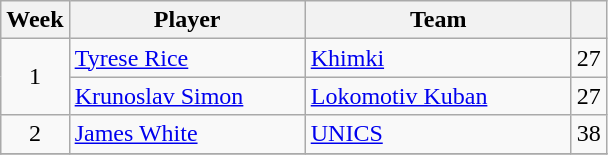<table class="wikitable sortable" style="text-align: center;">
<tr>
<th style="text-align:center;">Week</th>
<th style="text-align:center; width:150px;">Player</th>
<th style="text-align:center; width:170px;">Team</th>
<th style="text-align:center;"></th>
</tr>
<tr>
<td rowspan=2>1</td>
<td align="left"> <a href='#'>Tyrese Rice</a></td>
<td align="left"> <a href='#'>Khimki</a></td>
<td>27</td>
</tr>
<tr>
<td align="left"> <a href='#'>Krunoslav Simon</a></td>
<td align="left"> <a href='#'>Lokomotiv Kuban</a></td>
<td>27</td>
</tr>
<tr>
<td>2</td>
<td align="left"> <a href='#'>James White</a></td>
<td align="left"> <a href='#'>UNICS</a></td>
<td>38</td>
</tr>
<tr>
</tr>
</table>
